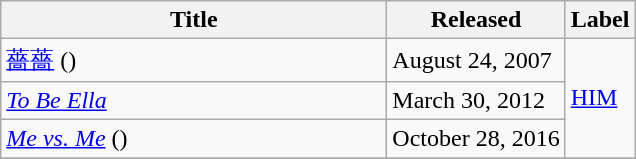<table class="wikitable">
<tr>
<th width=250>Title</th>
<th>Released</th>
<th>Label</th>
</tr>
<tr>
<td><a href='#'>薔薔</a> ()</td>
<td>August 24, 2007</td>
<td rowspan="3"><a href='#'>HIM</a></td>
</tr>
<tr>
<td><em><a href='#'>To Be Ella</a></em></td>
<td>March 30, 2012</td>
</tr>
<tr>
<td><em><a href='#'>Me vs. Me</a></em> ()</td>
<td>October 28, 2016</td>
</tr>
<tr>
</tr>
</table>
